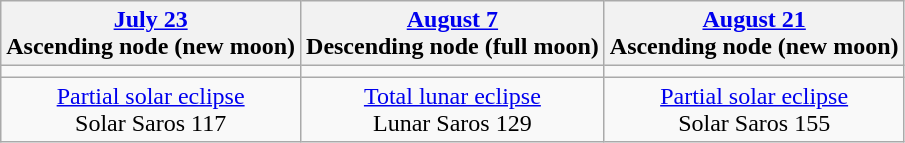<table class="wikitable">
<tr>
<th><a href='#'>July 23</a><br>Ascending node (new moon)<br></th>
<th><a href='#'>August 7</a><br>Descending node (full moon)<br></th>
<th><a href='#'>August 21</a><br>Ascending node (new moon)<br></th>
</tr>
<tr>
<td></td>
<td></td>
<td></td>
</tr>
<tr align=center>
<td><a href='#'>Partial solar eclipse</a><br>Solar Saros 117</td>
<td><a href='#'>Total lunar eclipse</a><br>Lunar Saros 129</td>
<td><a href='#'>Partial solar eclipse</a><br>Solar Saros 155</td>
</tr>
</table>
